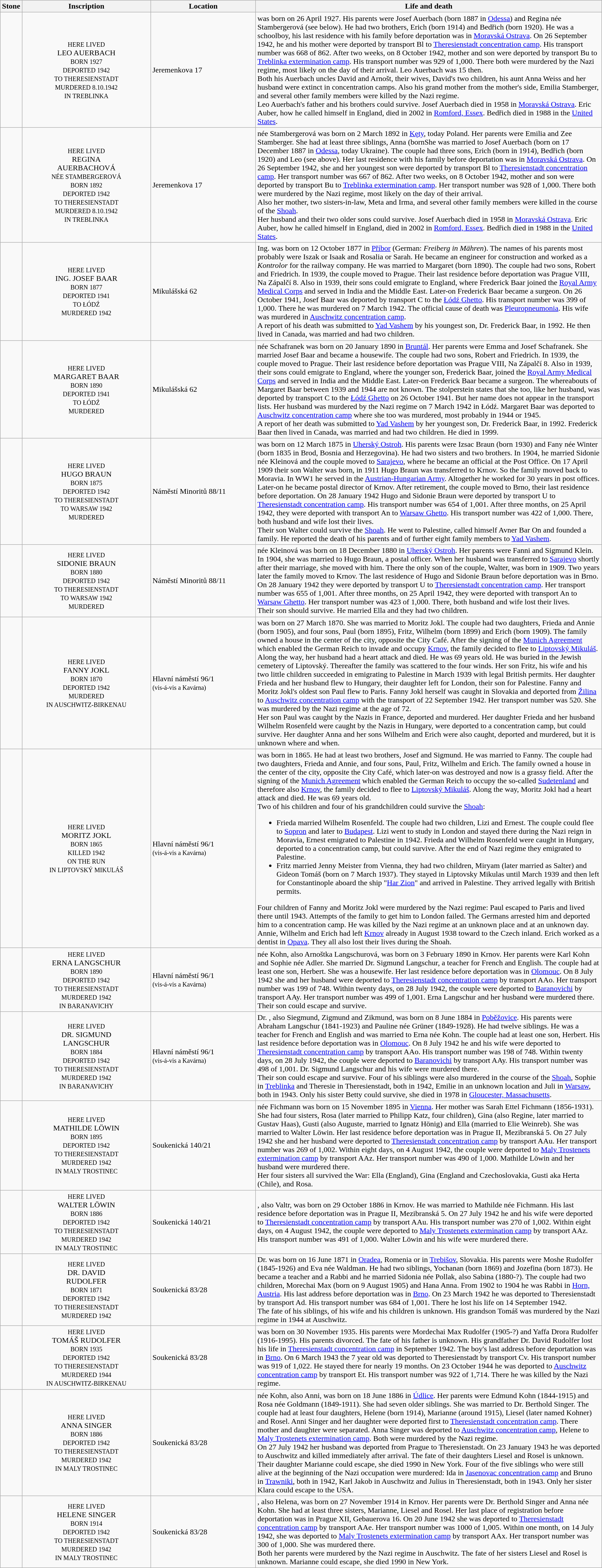<table class="wikitable sortable toptextcells" style="width:100%">
<tr>
<th class="hintergrundfarbe6 unsortable" width="120px">Stone</th>
<th class="hintergrundfarbe6 unsortable" style ="width:22%;">Inscription</th>
<th class="hintergrundfarbe6" data-sort-type="text" style ="width:18%;">Location</th>
<th class="hintergrundfarbe6" style="width:100%;">Life and death</th>
</tr>
<tr>
<td></td>
<td style="text-align:center"><div><small>HERE LIVED</small><br>LEO AUERBACH<br><small>BORN 1927<br>DEPORTED 1942<br>TO THERESIENSTADT<br>MURDERED 8.10.1942<br>IN TREBLINKA</small></div></td>
<td>Jeremenkova 17</td>
<td><strong></strong> was born on 26 April 1927. His parents were Josef Auerbach (born 1887 in <a href='#'>Odessa</a>) and Regina née Stambergerová (see below). He had two brothers, Erich (born 1914) and Bedřich (born 1920). He was a schoolboy, his last residence with his family before deportation was in <a href='#'>Moravská Ostrava</a>. On 26 September 1942, he and his mother were deported by transport Bl to <a href='#'>Theresienstadt concentration camp</a>. His transport number was 668 of 862. After two weeks, on 8 October 1942, mother and son were deported by transport Bu to <a href='#'>Treblinka extermination camp</a>. His transport number was 929 of 1,000. There both were murdered by the Nazi regime, most likely on the day of their arrival. Leo Auerbach was 15 then.<br>Both his Auerbach uncles David and Arnošt, their wives, David's two children, his aunt Anna Weiss and her husband were extinct in concentration camps. Also his grand mother from the mother's side, Emilia Stamberger, and several other family members were killed by the Nazi regime.<br>Leo Auerbach's father and his brothers could survive. Josef Auerbach died in 1958 in <a href='#'>Moravská Ostrava</a>. Eric Auber, how he called himself in England, died in 2002 in <a href='#'>Romford, Essex</a>. Bedřich died in 1988 in the <a href='#'>United States</a>.</td>
</tr>
<tr>
<td></td>
<td style="text-align:center"><div><small>HERE LIVED</small><br>REGINA<br>AUERBACHOVÁ<br><small>NÉE STAMBERGEROVÁ<br>BORN 1892<br>DEPORTED 1942<br>TO THERESIENSTADT<br>MURDERED 8.10.1942<br>IN TREBLINKA</small></div></td>
<td>Jeremenkova 17</td>
<td><strong></strong> née Stambergerová was born on 2 March 1892 in <a href='#'>Kęty</a>, today Poland. Her parents were Emilia and Zee Stamberger. She had at least three siblings, Anna (bornShe was married to Josef Auerbach (born on 17 December 1887 in <a href='#'>Odessa</a>, today Ukraine). The couple had three sons, Erich (born in 1914), Bedřich (born 1920) and Leo (see above). Her last residence with his family before deportation was in <a href='#'>Moravská Ostrava</a>. On 26 September 1942, she and her youngest son were deported by transport Bl to <a href='#'>Theresienstadt concentration camp</a>. Her transport number was 667 of 862. After two weeks, on 8 October 1942, mother and son were deported by transport Bu to <a href='#'>Treblinka extermination camp</a>. Her transport number was 928 of 1,000. There both were murdered by the Nazi regime, most likely on the day of their arrival.<br>Also her mother, two sisters-in-law, Meta and Irma, and several other family members were killed in the course of the <a href='#'>Shoah</a>.<br>Her husband and their two older sons could survive. Josef Auerbach died in 1958 in <a href='#'>Moravská Ostrava</a>. Eric Auber, how he called himself in England, died in 2002 in <a href='#'>Romford, Essex</a>. Bedřich died in 1988 in the <a href='#'>United States</a>.</td>
</tr>
<tr>
<td></td>
<td style="text-align:center"><div><small>HERE LIVED</small><br>ING. JOSEF BAAR<br><small>BORN 1877<br>DEPORTED 1941<br>TO ŁÓDŹ<br>MURDERED 1942</small></div></td>
<td>Mikulášská 62</td>
<td>Ing. <strong></strong> was born on 12 October 1877 in <a href='#'>Příbor</a> (German: <em>Freiberg in Mähren</em>). The names of his parents most probably were Iszak or Isaak and Rosalia or Sarah. He became an engineer for construction and worked as a <em>Kontrolor</em> for the railway company. He was married to Margaret (born 1890). The couple had two sons, Robert and Friedrich. In 1939, the couple moved to Prague. Their last residence before deportation was Prague VIII, Na Zápalčí 8. Also in 1939, their sons could emigrate to England, where Frederick Baar joined the <a href='#'>Royal Army Medical Corps</a> and served in India and the Middle East. Later-on Frederick Baar became a surgeon. On 26 October 1941, Josef Baar was deported by transport C to the <a href='#'>Łódź Ghetto</a>. His transport number was 399 of 1,000. There he was murdered on 7 March 1942. The official cause of death was <a href='#'>Pleuropneumonia</a>. His wife was murdered in <a href='#'>Auschwitz concentration camp</a>.<br>A report of his death was submitted to <a href='#'>Yad Vashem</a> by his youngest son, Dr. Frederick Baar, in 1992. He then lived in Canada, was married and had two children.</td>
</tr>
<tr>
<td></td>
<td style="text-align:center"><div><small>HERE LIVED</small><br>MARGARET BAAR<br><small>BORN 1890<br>DEPORTED 1941<br>TO ŁÓDŹ<br>MURDERED</small></div></td>
<td>Mikulášská 62</td>
<td><strong></strong> née Schafranek was born on 20 January 1890 in <a href='#'>Bruntál</a>. Her parents were Emma and Josef Schafranek. She married Josef Baar and became a housewife. The couple had two sons, Robert and Friedrich. In 1939, the couple moved to Prague. Their last residence before deportation was Prague VIII, Na Zápalčí 8. Also in 1939, their sons could emigrate to England, where the younger son, Frederick Baar, joined the <a href='#'>Royal Army Medical Corps</a> and served in India and the Middle East. Later-on Frederick Baar became a surgeon. The whereabouts of Margaret Baar between 1939 and 1944 are not known. The stolperstein states that she too, like her husband, was deported by transport C to the <a href='#'>Łódź Ghetto</a> on 26 October 1941. But her name does not appear in the transport lists. Her husband was murdered by the Nazi regime on 7 March 1942 in Łódź. Margaret Baar was deported to <a href='#'>Auschwitz concentration camp</a> where she too was murdered, most probably in 1944 or 1945.<br>A report of her death was submitted to <a href='#'>Yad Vashem</a> by her youngest son, Dr. Frederick Baar, in 1992. Frederick Baar then lived in Canada, was married and had two children. He died in 1999.</td>
</tr>
<tr>
<td></td>
<td style="text-align:center"><div><small>HERE LIVED</small><br>HUGO BRAUN<br><small>BORN 1875<br>DEPORTED 1942<br>TO THERESIENSTADT<br>TO WARSAW 1942<br>MURDERED</small></div></td>
<td>Náměstí Minoritů 88/11</td>
<td><strong></strong> was born on 12 March 1875 in <a href='#'>Uherský Ostroh</a>. His parents were Izsac Braun (born 1930) and Fany née Winter (born 1835 in Brod, Bosnia and Herzegovina). He had two sisters and two brothers. In 1904, he married Sidonie née Kleinová and the couple moved to <a href='#'>Sarajevo</a>, where he became an official at the Post Office. On 17 April 1909 their son Walter was born, in 1911 Hugo Braun was transferred to Krnov. So the family moved back to Moravia. In WW1 he served in the <a href='#'>Austrian-Hungarian Army</a>. Altogether he worked for 30 years in post offices. Later-on he became postal director of Krnov. After retirement, the couple moved to Brno, their last residence before deportation. On 28 January 1942 Hugo and Sidonie Braun were deported by transport U to <a href='#'>Theresienstadt concentration camp</a>. His transport number was 654 of 1,001. After three months, on 25 April 1942, they were deported with transport An to <a href='#'>Warsaw Ghetto</a>. His transport number was 422 of 1,000. There, both husband and wife lost their lives.<br>Their son Walter could survive the <a href='#'>Shoah</a>. He went to Palestine, called himself Avner Bar On and founded a family. He reported the death of his parents and of further eight family members to <a href='#'>Yad Vashem</a>.</td>
</tr>
<tr>
<td></td>
<td style="text-align:center"><div><small>HERE LIVED</small><br>SIDONIE BRAUN<br><small>BORN 1880<br>DEPORTED 1942<br>TO THERESIENSTADT<br>TO WARSAW 1942<br>MURDERED</small></div></td>
<td>Náměstí Minoritů 88/11</td>
<td><strong></strong> née Kleinová was born on 18 December 1880 in <a href='#'>Uherský Ostroh</a>. Her parents were Fanni and Sigmund Klein. In 1904, she was married to Hugo Braun, a postal officer. When her husband was transferred to <a href='#'>Sarajevo</a> shortly after their marriage, she moved with him. There the only son of the couple, Walter, was born in 1909. Two years later the family moved to Krnov. The last residence of Hugo and Sidonie Braun before deportation was in Brno. On 28 January 1942 they were deported by transport U to <a href='#'>Theresienstadt concentration camp</a>. Her transport number was 655 of 1,001. After three months, on 25 April 1942, they were deported with transport An to <a href='#'>Warsaw Ghetto</a>. Her transport number was 423 of 1,000. There, both husband and wife lost their lives.<br>Their son should survive. He married Ella and they had two children.</td>
</tr>
<tr>
<td></td>
<td style="text-align:center"><div><small>HERE LIVED</small><br>FANNY JOKL<br><small>BORN 1870<br>DEPORTED 1942<br>MURDERED<br>IN AUSCHWITZ-BIRKENAU</small></div></td>
<td>Hlavní náměstí 96/1<br><small>(vis-á-vis a Kavárna)</small></td>
<td><strong></strong> was born on 27 March 1870. She was married to Moritz Jokl. The couple had two daughters, Frieda and Annie (born 1905), and four sons, Paul (born 1895), Fritz, Wilhelm (born 1899) and Erich (born 1909). The family owned a house in the center of the city, opposite the City Café. After the signing of the <a href='#'>Munich Agreement</a> which enabled the German Reich to invade and occupy <a href='#'>Krnov</a>, the family decided to flee to <a href='#'>Liptovský Mikuláš</a>. Along the way, her husband had a heart attack and died. He was 69 years old. He was buried in the Jewish cemetery of Liptovský. Thereafter the family was scattered to the four winds. Her son Fritz, his wife and his two little children succeeded in emigrating to Palestine in March 1939 with legal British permits. Her daughter Frieda and her husband flew to Hungary, their daughter left for London, their son for Palestine. Fanny and Moritz Jokl's oldest son Paul flew to Paris. Fanny Jokl herself was caught in Slovakia and deported from <a href='#'>Žilina</a> to <a href='#'>Auschwitz concentration camp</a> with the transport of 22 September 1942. Her transport number was 520. She was murdered by the Nazi regime at the age of 72.<br>Her son Paul was caught by the Nazis in France, deported and murdered. Her daughter Frieda and her husband Wilhelm Rosenfeld were caught by the Nazis in Hungary, were deported to a concentration camp, but could survive. Her daughter Anna and her sons Wilhelm and Erich were also caught, deported and murdered, but it is unknown where and when.</td>
</tr>
<tr>
<td></td>
<td style="text-align:center"><div><small>HERE LIVED</small><br>MORITZ JOKL<br><small>BORN 1865<br>KILLED 1942<br>ON THE RUN<br>IN LIPTOVSKÝ MIKULÁŠ</small></div></td>
<td>Hlavní náměstí 96/1<br><small>(vis-á-vis a Kavárna)</small></td>
<td><strong></strong> was born in 1865. He had at least two brothers, Josef and Sigmund. He was married to Fanny. The couple had two daughters, Frieda and Annie, and four sons, Paul, Fritz, Wilhelm and Erich. The family owned a house in the center of the city, opposite the City Café, which later-on was destroyed and now is a grassy field. After the signing of the <a href='#'>Munich Agreement</a> which enabled the German Reich to occupy the so-called  <a href='#'>Sudetenland</a> and therefore also <a href='#'>Krnov</a>, the family decided to flee to <a href='#'>Liptovský Mikuláš</a>. Along the way, Moritz Jokl had a heart attack and died. He was 69 years old.<br>Two of his children and four of his grandchildren could survive the <a href='#'>Shoah</a>:<ul><li>Frieda married Wilhelm Rosenfeld. The couple had two children, Lizi and Ernest. The couple could flee to <a href='#'>Sopron</a> and later to <a href='#'>Budapest</a>. Lizi went to study in London and stayed there during the Nazi reign in Moravia, Ernest emigrated to Palestine in 1942. Frieda and Wilhelm Rosenfeld were caught in Hungary, deported to a concentration camp, but could survive. After the end of Nazi regime they emigrated to Palestine.</li><li>Fritz married Jenny Meister from Vienna, they had two children, Miryam (later married as Salter) and Gideon Tomáš (born on 7 March 1937). They stayed in Liptovsky Mikulas until March 1939 and then left for Constantinople aboard the ship "<a href='#'>Har Zion</a>" and arrived in Palestine. They arrived legally with British permits.</li></ul>Four children of Fanny and Moritz Jokl were murdered by the Nazi regime: Paul escaped to Paris and lived there until 1943. Attempts of the family to get him to London failed. The Germans arrested him and deported him to a concentration camp. He was killed by the Nazi regime at an unknown place and at an unknown day. Annie, Wilhelm and Erich had left <a href='#'>Krnov</a> already in August 1938 toward to the Czech inland. Erich worked as a dentist in <a href='#'>Opava</a>. They all also lost their lives during the Shoah.</td>
</tr>
<tr>
<td></td>
<td style="text-align:center"><div><small>HERE LIVED</small><br>ERNA LANGSCHUR<br><small>BORN 1890<br>DEPORTED 1942<br>TO THERESIENSTADT<br>MURDERED 1942<br>IN BARANAVICHY</small></div></td>
<td>Hlavní náměstí 96/1<br><small>(vis-á-vis a Kavárna)</small></td>
<td><strong></strong> née Kohn, also Arnoštka Langschurová, was born on 3 February 1890 in Krnov. Her parents were Karl Kohn and Sophie née Adler. She married Dr. Sigmund Langschur, a teacher for French and English. The couple had at least one son, Herbert. She was a housewife. Her last residence before deportation was in <a href='#'>Olomouc</a>. On 8 July 1942 she and her husband were deported to <a href='#'>Theresienstadt concentration camp</a> by transport AAo. Her transport number was 199 of 748. Within twenty days, on 28 July 1942, the couple were deported to <a href='#'>Baranovichi</a> by transport AAy. Her transport number was 499 of 1,001. Erna Langschur and her husband were murdered there.<br>Their son could escape and survive.</td>
</tr>
<tr>
<td></td>
<td style="text-align:center"><div><small>HERE LIVED</small><br>DR. SIGMUND<br>LANGSCHUR<br><small>BORN 1884<br>DEPORTED 1942<br>TO THERESIENSTADT<br>MURDERED 1942<br>IN BARANAVICHY</small></div></td>
<td>Hlavní náměstí 96/1<br><small>(vis-á-vis a Kavárna)</small></td>
<td>Dr. <strong></strong>, also Siegmund, Zigmund and Zikmund, was born on 8 June 1884 in <a href='#'>Poběžovice</a>. His parents were Abraham Langschur (1841-1923) and Pauline née Grüner (1849-1928). He had twelve siblings. He was a teacher for French and English and was married to Erna née Kohn. The couple had at least one son, Herbert. His last residence before deportation was in <a href='#'>Olomouc</a>. On 8 July 1942 he and his wife were deported to <a href='#'>Theresienstadt concentration camp</a> by transport AAo. His transport number was 198 of 748. Within twenty days, on 28 July 1942, the couple were deported to <a href='#'>Baranovichi</a> by transport AAy. His transport number was 498 of 1,001. Dr. Sigmund Langschur and his wife were murdered there.<br>Their son could escape and survive. Four of his siblings were also murdered in the course of the <a href='#'>Shoah</a>, Sophie in <a href='#'>Treblinka</a> and Theresie in Theresienstadt, both in 1942, Emilie in an unknown location and Juli in <a href='#'>Warsaw</a>, both in 1943. Only his sister Betty could survive, she died in 1978 in <a href='#'>Gloucester, Massachusetts</a>.</td>
</tr>
<tr>
<td></td>
<td style="text-align:center"><div><small>HERE LIVED</small><br>MATHILDE LÖWIN<br><small>BORN 1895<br>DEPORTED 1942<br>TO THERESIENSTADT<br>MURDERED 1942<br>IN MALY TROSTINEC</small></div></td>
<td>Soukenická 140/21</td>
<td><strong></strong> née Fichmann was born on 15 November 1895 in <a href='#'>Vienna</a>. Her mother was Sarah Ettel Fichmann (1856-1931). She had four sisters, Rosa (later married to Philipp Katz, four children), Gina (also Regine, later married to Gustav Haas), Gusti (also Auguste, married to Ignatz Hönig) and Ella (married to Elie Weinreb). She was married to Walter Löwin. Her last residence before deportation was in Prague II, Mezibranská 5. On 27 July 1942 she and her husband were deported to <a href='#'>Theresienstadt concentration camp</a> by transport AAu. Her transport number was 269 of 1,002. Within eight days, on 4 August 1942, the couple were deported to <a href='#'>Maly Trostenets extermination camp</a> by transport AAz. Her transport number was 490 of 1,000. Mathilde Löwin and her husband were murdered there.<br>Her four sisters all survived the War: Ella (England), Gina (England and Czechoslovakia, Gusti aka Herta (Chile), and Rosa.</td>
</tr>
<tr>
<td></td>
<td style="text-align:center"><div><small>HERE LIVED</small><br>WALTER LÖWIN<br><small>BORN 1886<br>DEPORTED 1942<br>TO THERESIENSTADT<br>MURDERED 1942<br>IN MALY TROSTINEC</small></div></td>
<td>Soukenická 140/21</td>
<td><strong></strong>, also Valtr, was born on 29 October 1886 in Krnov. He was married to Mathilde née Fichmann. His last residence before deportation was in Prague II, Mezibranská 5. On 27 July 1942 he and his wife were deported to <a href='#'>Theresienstadt concentration camp</a> by transport AAu. His transport number was 270 of 1,002. Within eight days, on 4 August 1942, the couple were deported to <a href='#'>Maly Trostenets extermination camp</a> by transport AAz. His transport number was 491 of 1,000. Walter Löwin and his wife were murdered there.</td>
</tr>
<tr>
<td></td>
<td style="text-align:center"><div><small>HERE LIVED</small><br>DR. DAVID<br>RUDOLFER<br><small>BORN 1871<br>DEPORTED 1942<br>TO THERESIENSTADT<br>MURDERED 1942</small></div></td>
<td>Soukenická 83/28</td>
<td>Dr. <strong></strong> was born on 16 June 1871 in <a href='#'>Oradea</a>, Romenia or in <a href='#'>Trebišov</a>, Slovakia. His parents were Moshe Rudolfer (1845-1926) and Eva née Waldman. He had two siblings, Yochanan (born 1869) and Jozefina (born 1873). He became a teacher and a Rabbi and he married Sidonia née Pollak, also Sabina (1880-?). The couple had two children, Morechai Max (born on 9 August 1905) and Hana Anna. From 1902 to 1904 he was Rabbi in <a href='#'>Horn, Austria</a>. His last address before deportation was in <a href='#'>Brno</a>. On 23 March 1942 he was deported to Theresienstadt by transport Ad. His transport number was 684 of 1,001. There he lost his life on 14 September 1942.<br>The fate of his siblings, of his wife and his children is unknown. His grandson Tomáš was murdered by the Nazi regime in 1944 at Auschwitz.</td>
</tr>
<tr>
<td></td>
<td style="text-align:center"><div><small>HERE LIVED</small><br>TOMÁŠ RUDOLFER<br><small>BORN 1935<br>DEPORTED 1942<br>TO THERESIENSTADT<br>MURDERED 1944<br>IN AUSCHWITZ-BIRKENAU</small></div></td>
<td>Soukenická 83/28</td>
<td><strong></strong> was born on 30 November 1935. His parents were Mordechai Max Rudolfer (1905-?) and Yaffa Drora Rudolfer (1916-1995). His parents divorced. The fate of his father is unknown. His grandfather Dr. David Rudolfer lost his life in <a href='#'>Theresienstadt concentration camp</a> in September 1942. The boy's last address before deportation was in <a href='#'>Brno</a>. On 6 March 1943 the 7 year old was deported to Theresienstadt by transport Cv. His transport number was 919 of 1,022. He stayed there for nearly 19 months. On 23 October 1944 he was deported to <a href='#'>Auschwitz concentration camp</a> by transport Et. His transport number was 922 of 1,714. There he was killed by the Nazi regime.</td>
</tr>
<tr>
<td></td>
<td style="text-align:center"><div><small>HERE LIVED</small><br>ANNA SINGER<br><small>BORN 1886<br>DEPORTED 1942<br>TO THERESIENSTADT<br>MURDERED 1942<br>IN MALY TROSTINEC</small></div></td>
<td>Soukenická 83/28</td>
<td><strong></strong> née Kohn, also Anni, was born on 18 June 1886 in <a href='#'>Údlice</a>. Her parents were Edmund Kohn (1844-1915) and Rosa née Goldmann (1849-1911). She had seven older siblings. She was married to Dr. Berthold Singer. The couple had at least four daughters, Helene (born 1914), Marianne (around 1915), Liesel (later named Kohner) and Rosel. Anni Singer and her daughter were deported first to <a href='#'>Theresienstadt concentration camp</a>. There mother and daughter were separated. Anna Singer was deported to <a href='#'>Auschwitz concentration camp</a>, Helene to <a href='#'>Maly Trostenets extermination camp</a>. Both were murdered by the Nazi regime.<br>On 27 July 1942 her husband was deported from Prague to Theresienstadt. On 23 January 1943 he was deported to Auschwitz and killed immediately after arrival. The fate of their daughters Liesel and Rosel is unknown. Their daughter Marianne could escape, she died 1990 in New York. Four of the five siblings who were still alive at the beginning of the Nazi occupation were murdered: Ida in <a href='#'>Jasenovac concentration camp</a> and Bruno in <a href='#'>Trawniki</a>, both in 1942, Karl Jakob in Auschwitz and Julius in Theresienstadt, both in 1943. Only her sister Klara could escape to the USA.</td>
</tr>
<tr>
<td></td>
<td style="text-align:center"><div><small>HERE LIVED</small><br>HELENE SINGER<br><small>BORN 1914<br>DEPORTED 1942<br>TO THERESIENSTADT<br>MURDERED 1942<br>IN MALY TROSTINEC</small></div></td>
<td>Soukenická 83/28</td>
<td><strong></strong>, also Helena, was born on 27 November 1914 in Krnov. Her parents were Dr. Berthold Singer and Anna née Kohn. She had at least three sisters, Marianne, Liesel and Rosel. Her last place of registration before deportation was in Prague XII, Gebauerova 16. On 20 June 1942 she was deported to <a href='#'>Theresienstadt concentration camp</a> by transport AAe. Her transport number was 1000 of 1,005. Within one month, on 14 July 1942, she was deported to <a href='#'>Maly Trostenets extermination camp</a> by transport AAx. Her transport number was 300 of 1,000. She was murdered there.<br>Both her parents were murdered by the Nazi regime in Auschwitz. The fate of her sisters Liesel and Rosel is unknown. Marianne could escape, she died 1990 in New York.</td>
</tr>
</table>
